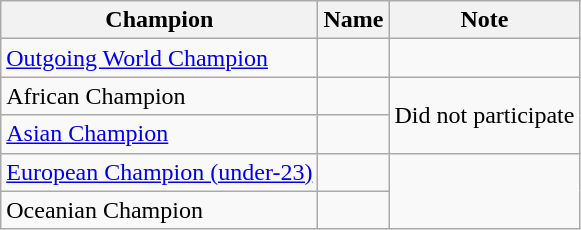<table class="wikitable">
<tr>
<th>Champion</th>
<th>Name</th>
<th>Note</th>
</tr>
<tr>
<td><a href='#'>Outgoing World Champion</a></td>
<td></td>
</tr>
<tr>
<td>African Champion</td>
<td></td>
<td rowspan=2>Did not participate</td>
</tr>
<tr>
<td><a href='#'>Asian Champion</a></td>
<td></td>
</tr>
<tr>
<td><a href='#'>European Champion (under-23)</a></td>
<td></td>
</tr>
<tr>
<td>Oceanian Champion</td>
<td></td>
</tr>
</table>
